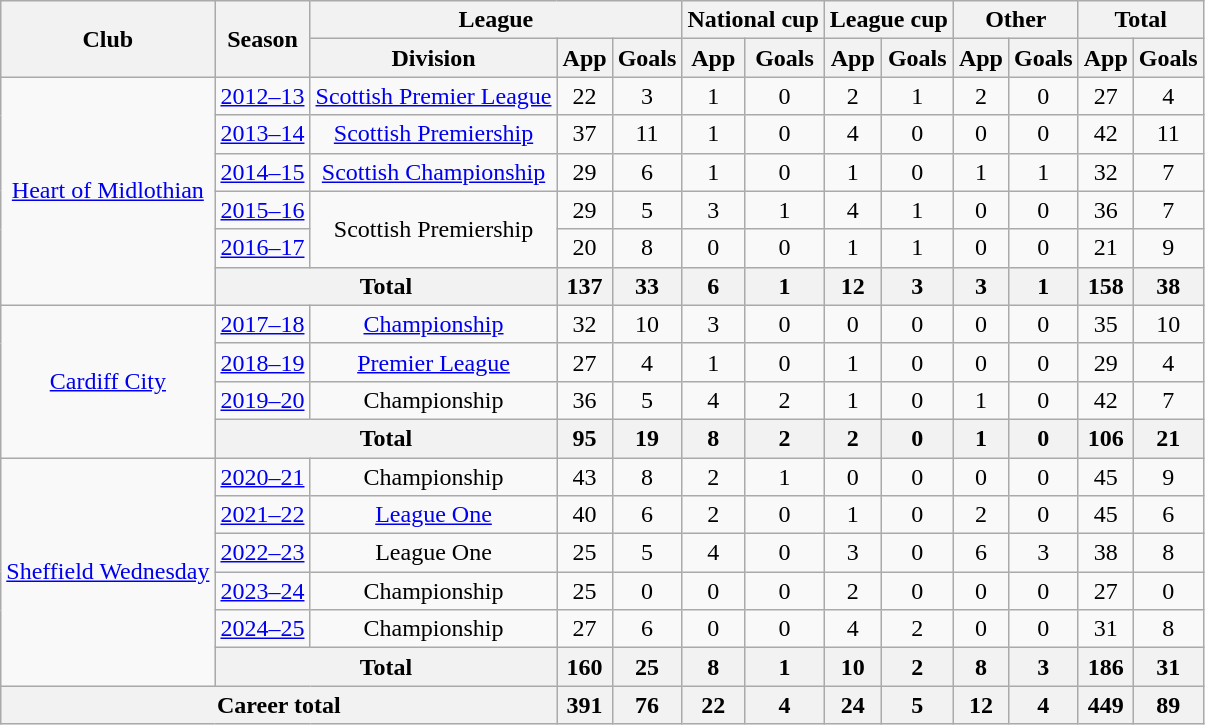<table class="wikitable" style="text-align:center">
<tr>
<th rowspan=2>Club</th>
<th rowspan=2>Season</th>
<th colspan=3>League</th>
<th colspan=2>National cup</th>
<th colspan=2>League cup</th>
<th colspan=2>Other</th>
<th colspan=2>Total</th>
</tr>
<tr>
<th>Division</th>
<th>App</th>
<th>Goals</th>
<th>App</th>
<th>Goals</th>
<th>App</th>
<th>Goals</th>
<th>App</th>
<th>Goals</th>
<th>App</th>
<th>Goals</th>
</tr>
<tr>
<td rowspan=6><a href='#'>Heart of Midlothian</a></td>
<td><a href='#'>2012–13</a></td>
<td><a href='#'>Scottish Premier League</a></td>
<td>22</td>
<td>3</td>
<td>1</td>
<td>0</td>
<td>2</td>
<td>1</td>
<td>2</td>
<td>0</td>
<td>27</td>
<td>4</td>
</tr>
<tr>
<td><a href='#'>2013–14</a></td>
<td><a href='#'>Scottish Premiership</a></td>
<td>37</td>
<td>11</td>
<td>1</td>
<td>0</td>
<td>4</td>
<td>0</td>
<td>0</td>
<td>0</td>
<td>42</td>
<td>11</td>
</tr>
<tr>
<td><a href='#'>2014–15</a></td>
<td><a href='#'>Scottish Championship</a></td>
<td>29</td>
<td>6</td>
<td>1</td>
<td>0</td>
<td>1</td>
<td>0</td>
<td>1</td>
<td>1</td>
<td>32</td>
<td>7</td>
</tr>
<tr>
<td><a href='#'>2015–16</a></td>
<td rowspan="2">Scottish Premiership</td>
<td>29</td>
<td>5</td>
<td>3</td>
<td>1</td>
<td>4</td>
<td>1</td>
<td>0</td>
<td>0</td>
<td>36</td>
<td>7</td>
</tr>
<tr>
<td><a href='#'>2016–17</a></td>
<td>20</td>
<td>8</td>
<td>0</td>
<td>0</td>
<td>1</td>
<td>1</td>
<td>0</td>
<td>0</td>
<td>21</td>
<td>9</td>
</tr>
<tr>
<th colspan=2>Total</th>
<th>137</th>
<th>33</th>
<th>6</th>
<th>1</th>
<th>12</th>
<th>3</th>
<th>3</th>
<th>1</th>
<th>158</th>
<th>38</th>
</tr>
<tr>
<td rowspan=4><a href='#'>Cardiff City</a></td>
<td><a href='#'>2017–18</a></td>
<td><a href='#'>Championship</a></td>
<td>32</td>
<td>10</td>
<td>3</td>
<td>0</td>
<td>0</td>
<td>0</td>
<td>0</td>
<td>0</td>
<td>35</td>
<td>10</td>
</tr>
<tr>
<td><a href='#'>2018–19</a></td>
<td><a href='#'>Premier League</a></td>
<td>27</td>
<td>4</td>
<td>1</td>
<td>0</td>
<td>1</td>
<td>0</td>
<td>0</td>
<td>0</td>
<td>29</td>
<td>4 </td>
</tr>
<tr>
<td><a href='#'>2019–20</a></td>
<td>Championship</td>
<td>36</td>
<td>5</td>
<td>4</td>
<td>2</td>
<td>1</td>
<td>0</td>
<td>1</td>
<td>0</td>
<td>42</td>
<td>7</td>
</tr>
<tr>
<th colspan=2>Total</th>
<th>95</th>
<th>19</th>
<th>8</th>
<th>2</th>
<th>2</th>
<th>0</th>
<th>1</th>
<th>0</th>
<th>106</th>
<th>21</th>
</tr>
<tr>
<td rowspan=6><a href='#'>Sheffield Wednesday</a></td>
<td><a href='#'>2020–21</a></td>
<td>Championship</td>
<td>43</td>
<td>8</td>
<td>2</td>
<td>1</td>
<td>0</td>
<td>0</td>
<td>0</td>
<td>0</td>
<td>45</td>
<td>9</td>
</tr>
<tr>
<td><a href='#'>2021–22</a></td>
<td><a href='#'>League One</a></td>
<td>40</td>
<td>6</td>
<td>2</td>
<td>0</td>
<td>1</td>
<td>0</td>
<td>2</td>
<td>0</td>
<td>45</td>
<td>6</td>
</tr>
<tr>
<td><a href='#'>2022–23</a></td>
<td>League One</td>
<td>25</td>
<td>5</td>
<td>4</td>
<td>0</td>
<td>3</td>
<td>0</td>
<td>6</td>
<td>3</td>
<td>38</td>
<td>8</td>
</tr>
<tr>
<td><a href='#'>2023–24</a></td>
<td>Championship</td>
<td>25</td>
<td>0</td>
<td>0</td>
<td>0</td>
<td>2</td>
<td>0</td>
<td>0</td>
<td>0</td>
<td>27</td>
<td>0</td>
</tr>
<tr>
<td><a href='#'>2024–25</a></td>
<td>Championship</td>
<td>27</td>
<td>6</td>
<td>0</td>
<td>0</td>
<td>4</td>
<td>2</td>
<td>0</td>
<td>0</td>
<td>31</td>
<td>8</td>
</tr>
<tr>
<th colspan=2>Total</th>
<th>160</th>
<th>25</th>
<th>8</th>
<th>1</th>
<th>10</th>
<th>2</th>
<th>8</th>
<th>3</th>
<th>186</th>
<th>31</th>
</tr>
<tr>
<th colspan=3>Career total</th>
<th>391</th>
<th>76</th>
<th>22</th>
<th>4</th>
<th>24</th>
<th>5</th>
<th>12</th>
<th>4</th>
<th>449</th>
<th>89</th>
</tr>
</table>
